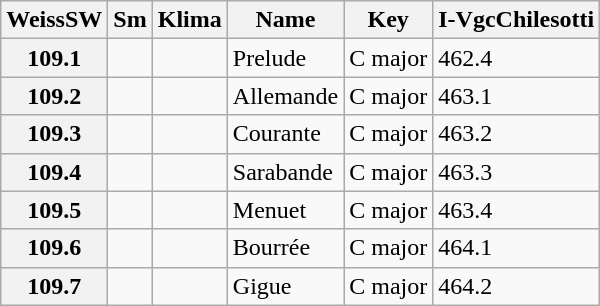<table border="1" class="wikitable sortable">
<tr>
<th data-sort-type="number">WeissSW</th>
<th>Sm</th>
<th>Klima</th>
<th class="unsortable">Name</th>
<th class="unsortable">Key</th>
<th>I-VgcChilesotti</th>
</tr>
<tr>
<th data-sort-value="1">109.1</th>
<td></td>
<td></td>
<td>Prelude</td>
<td>C major</td>
<td>462.4</td>
</tr>
<tr>
<th data-sort-value="2">109.2</th>
<td></td>
<td></td>
<td>Allemande</td>
<td>C major</td>
<td>463.1</td>
</tr>
<tr>
<th data-sort-value="3">109.3</th>
<td></td>
<td></td>
<td>Courante</td>
<td>C major</td>
<td>463.2</td>
</tr>
<tr>
<th data-sort-value="4">109.4</th>
<td></td>
<td></td>
<td>Sarabande</td>
<td>C major</td>
<td>463.3</td>
</tr>
<tr>
<th data-sort-value="5">109.5</th>
<td></td>
<td></td>
<td>Menuet</td>
<td>C major</td>
<td>463.4</td>
</tr>
<tr>
<th data-sort-value="6">109.6</th>
<td></td>
<td></td>
<td>Bourrée</td>
<td>C major</td>
<td>464.1</td>
</tr>
<tr>
<th data-sort-value="7">109.7</th>
<td></td>
<td></td>
<td>Gigue</td>
<td>C major</td>
<td>464.2</td>
</tr>
</table>
